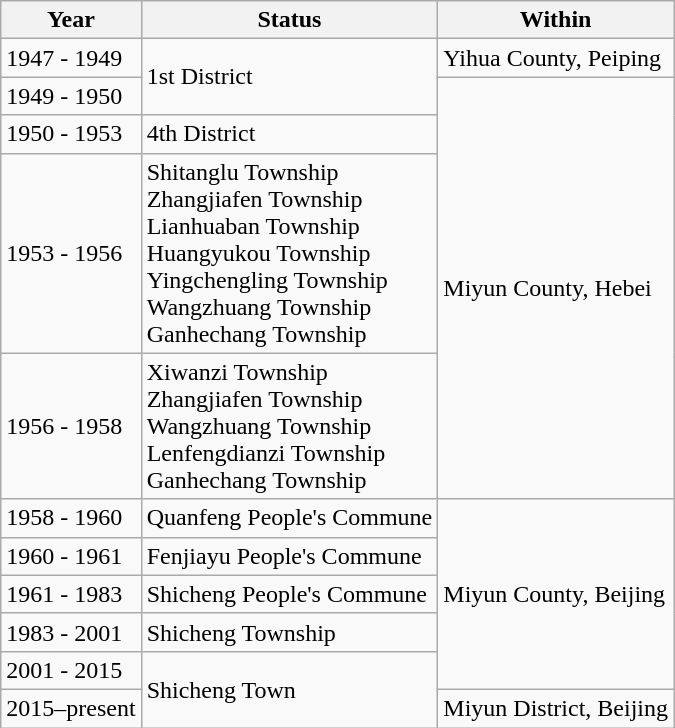<table class="wikitable">
<tr>
<th>Year</th>
<th>Status</th>
<th>Within</th>
</tr>
<tr>
<td>1947 - 1949</td>
<td rowspan="2">1st District</td>
<td>Yihua County, Peiping</td>
</tr>
<tr>
<td>1949 - 1950</td>
<td rowspan="4">Miyun County, Hebei</td>
</tr>
<tr>
<td>1950 - 1953</td>
<td>4th District</td>
</tr>
<tr>
<td>1953 - 1956</td>
<td>Shitanglu Township<br>Zhangjiafen Township<br>Lianhuaban Township<br>Huangyukou Township<br>Yingchengling Township<br>Wangzhuang Township<br>Ganhechang Township</td>
</tr>
<tr>
<td>1956 - 1958</td>
<td>Xiwanzi Township<br>Zhangjiafen Township<br>Wangzhuang Township<br>Lenfengdianzi Township<br>Ganhechang Township</td>
</tr>
<tr>
<td>1958 - 1960</td>
<td>Quanfeng People's Commune</td>
<td rowspan="5">Miyun County, Beijing</td>
</tr>
<tr>
<td>1960 - 1961</td>
<td>Fenjiayu People's Commune</td>
</tr>
<tr>
<td>1961 - 1983</td>
<td>Shicheng People's Commune</td>
</tr>
<tr>
<td>1983 - 2001</td>
<td>Shicheng Township</td>
</tr>
<tr>
<td>2001 - 2015</td>
<td rowspan="2">Shicheng Town</td>
</tr>
<tr>
<td>2015–present</td>
<td>Miyun District, Beijing</td>
</tr>
</table>
